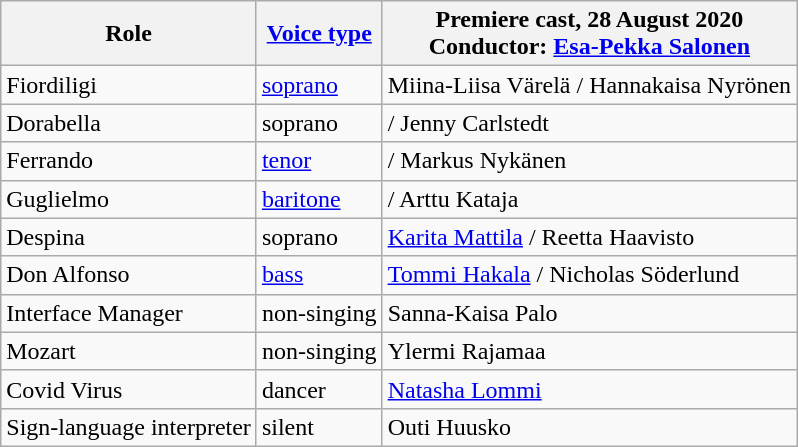<table class="wikitable">
<tr>
<th>Role</th>
<th><a href='#'>Voice type</a></th>
<th>Premiere cast, 28 August 2020<br>Conductor: <a href='#'>Esa-Pekka Salonen</a></th>
</tr>
<tr>
<td>Fiordiligi</td>
<td><a href='#'>soprano</a></td>
<td>Miina-Liisa Värelä / Hannakaisa Nyrönen</td>
</tr>
<tr>
<td>Dorabella</td>
<td>soprano</td>
<td> / Jenny Carlstedt</td>
</tr>
<tr>
<td>Ferrando</td>
<td><a href='#'>tenor</a></td>
<td> / Markus Nykänen</td>
</tr>
<tr>
<td>Guglielmo</td>
<td><a href='#'>baritone</a></td>
<td> / Arttu Kataja</td>
</tr>
<tr>
<td>Despina</td>
<td>soprano</td>
<td><a href='#'>Karita Mattila</a> / Reetta Haavisto</td>
</tr>
<tr>
<td>Don Alfonso</td>
<td><a href='#'>bass</a></td>
<td><a href='#'>Tommi Hakala</a> / Nicholas Söderlund</td>
</tr>
<tr>
<td>Interface Manager</td>
<td>non-singing</td>
<td>Sanna-Kaisa Palo</td>
</tr>
<tr>
<td>Mozart</td>
<td>non-singing</td>
<td>Ylermi Rajamaa</td>
</tr>
<tr>
<td>Covid Virus</td>
<td>dancer</td>
<td><a href='#'>Natasha Lommi</a></td>
</tr>
<tr>
<td>Sign-language interpreter</td>
<td>silent</td>
<td>Outi Huusko</td>
</tr>
</table>
